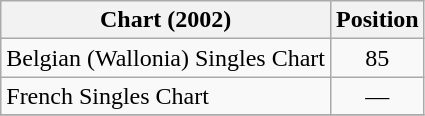<table class="wikitable sortable">
<tr>
<th>Chart (2002)</th>
<th>Position</th>
</tr>
<tr>
<td>Belgian (Wallonia) Singles Chart</td>
<td align="center">85</td>
</tr>
<tr>
<td>French Singles Chart</td>
<td align="center">—</td>
</tr>
<tr>
</tr>
</table>
